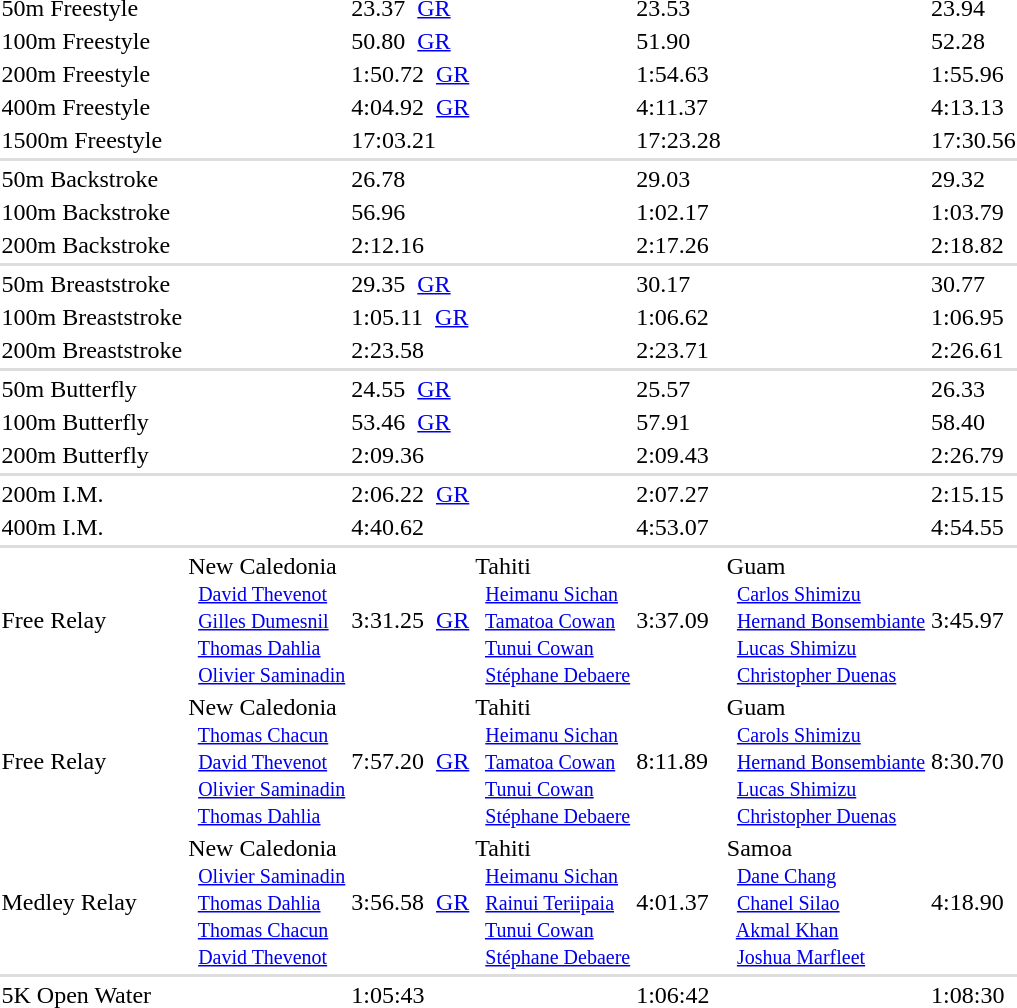<table>
<tr>
<td>50m Freestyle</td>
<td></td>
<td>23.37  <a href='#'>GR</a></td>
<td></td>
<td>23.53</td>
<td></td>
<td>23.94</td>
</tr>
<tr>
<td>100m Freestyle</td>
<td></td>
<td>50.80  <a href='#'>GR</a></td>
<td></td>
<td>51.90</td>
<td></td>
<td>52.28</td>
</tr>
<tr>
<td>200m Freestyle</td>
<td></td>
<td>1:50.72  <a href='#'>GR</a></td>
<td></td>
<td>1:54.63</td>
<td></td>
<td>1:55.96</td>
</tr>
<tr>
<td>400m Freestyle</td>
<td></td>
<td>4:04.92  <a href='#'>GR</a></td>
<td></td>
<td>4:11.37</td>
<td></td>
<td>4:13.13</td>
</tr>
<tr>
<td>1500m Freestyle</td>
<td></td>
<td>17:03.21</td>
<td></td>
<td>17:23.28</td>
<td></td>
<td>17:30.56</td>
</tr>
<tr bgcolor=#DDDDDD>
<td colspan=7></td>
</tr>
<tr>
<td>50m Backstroke</td>
<td></td>
<td>26.78</td>
<td></td>
<td>29.03</td>
<td></td>
<td>29.32</td>
</tr>
<tr>
<td>100m Backstroke</td>
<td></td>
<td>56.96</td>
<td></td>
<td>1:02.17</td>
<td></td>
<td>1:03.79</td>
</tr>
<tr>
<td>200m Backstroke</td>
<td></td>
<td>2:12.16</td>
<td></td>
<td>2:17.26</td>
<td></td>
<td>2:18.82</td>
</tr>
<tr bgcolor=#DDDDDD>
<td colspan=7></td>
</tr>
<tr>
<td>50m Breaststroke</td>
<td></td>
<td>29.35  <a href='#'>GR</a></td>
<td></td>
<td>30.17</td>
<td></td>
<td>30.77</td>
</tr>
<tr>
<td>100m Breaststroke</td>
<td></td>
<td>1:05.11  <a href='#'>GR</a></td>
<td></td>
<td>1:06.62</td>
<td></td>
<td>1:06.95</td>
</tr>
<tr>
<td>200m Breaststroke</td>
<td></td>
<td>2:23.58</td>
<td></td>
<td>2:23.71</td>
<td></td>
<td>2:26.61</td>
</tr>
<tr bgcolor=#DDDDDD>
<td colspan=7></td>
</tr>
<tr>
<td>50m Butterfly</td>
<td></td>
<td>24.55  <a href='#'>GR</a></td>
<td></td>
<td>25.57</td>
<td></td>
<td>26.33</td>
</tr>
<tr>
<td>100m Butterfly</td>
<td></td>
<td>53.46  <a href='#'>GR</a></td>
<td></td>
<td>57.91</td>
<td></td>
<td>58.40</td>
</tr>
<tr>
<td>200m Butterfly</td>
<td></td>
<td>2:09.36</td>
<td></td>
<td>2:09.43</td>
<td></td>
<td>2:26.79</td>
</tr>
<tr bgcolor=#DDDDDD>
<td colspan=7></td>
</tr>
<tr>
<td>200m I.M.</td>
<td></td>
<td>2:06.22  <a href='#'>GR</a></td>
<td></td>
<td>2:07.27</td>
<td></td>
<td>2:15.15</td>
</tr>
<tr>
<td>400m I.M.</td>
<td></td>
<td>4:40.62</td>
<td></td>
<td>4:53.07</td>
<td></td>
<td>4:54.55</td>
</tr>
<tr bgcolor=#DDDDDD>
<td colspan=7></td>
</tr>
<tr>
<td> Free Relay</td>
<td> New Caledonia <small><br>  <a href='#'>David Thevenot</a> <br>  <a href='#'>Gilles Dumesnil</a> <br>  <a href='#'>Thomas Dahlia</a> <br>  <a href='#'>Olivier Saminadin</a> </small></td>
<td>3:31.25  <a href='#'>GR</a></td>
<td> Tahiti <small><br>  <a href='#'>Heimanu Sichan</a> <br>  <a href='#'>Tamatoa Cowan</a> <br>  <a href='#'>Tunui Cowan</a> <br>  <a href='#'>Stéphane Debaere</a> </small></td>
<td>3:37.09</td>
<td> Guam <small><br>  <a href='#'>Carlos Shimizu</a> <br>  <a href='#'>Hernand Bonsembiante</a> <br>  <a href='#'>Lucas Shimizu</a> <br>  <a href='#'>Christopher Duenas</a> </small></td>
<td>3:45.97</td>
</tr>
<tr>
<td> Free Relay</td>
<td> New Caledonia <small><br>  <a href='#'>Thomas Chacun</a> <br>  <a href='#'>David Thevenot</a> <br>  <a href='#'>Olivier Saminadin</a> <br>  <a href='#'>Thomas Dahlia</a> </small></td>
<td>7:57.20  <a href='#'>GR</a></td>
<td> Tahiti <small><br>  <a href='#'>Heimanu Sichan</a> <br>  <a href='#'>Tamatoa Cowan</a> <br>  <a href='#'>Tunui Cowan</a> <br>  <a href='#'>Stéphane Debaere</a> </small></td>
<td>8:11.89</td>
<td> Guam <small><br>  <a href='#'>Carols Shimizu</a> <br>  <a href='#'>Hernand Bonsembiante</a> <br>  <a href='#'>Lucas Shimizu</a> <br>  <a href='#'>Christopher Duenas</a> </small></td>
<td>8:30.70</td>
</tr>
<tr>
<td> Medley Relay</td>
<td> New Caledonia <small><br>  <a href='#'>Olivier Saminadin</a> <br>  <a href='#'>Thomas Dahlia</a> <br>  <a href='#'>Thomas Chacun</a> <br>  <a href='#'>David Thevenot</a> </small></td>
<td>3:56.58  <a href='#'>GR</a></td>
<td> Tahiti <small><br>  <a href='#'>Heimanu Sichan</a> <br>  <a href='#'>Rainui Teriipaia</a> <br>  <a href='#'>Tunui Cowan</a> <br>  <a href='#'>Stéphane Debaere</a> </small></td>
<td>4:01.37</td>
<td> Samoa <small><br>  <a href='#'>Dane Chang</a> <br>  <a href='#'>Chanel Silao</a> <br>  <a href='#'>Akmal Khan</a> <br>  <a href='#'>Joshua Marfleet</a> </small></td>
<td>4:18.90</td>
</tr>
<tr bgcolor=#DDDDDD>
<td colspan=7></td>
</tr>
<tr>
<td>5K Open Water</td>
<td></td>
<td>1:05:43</td>
<td></td>
<td>1:06:42</td>
<td></td>
<td>1:08:30</td>
</tr>
<tr>
</tr>
</table>
